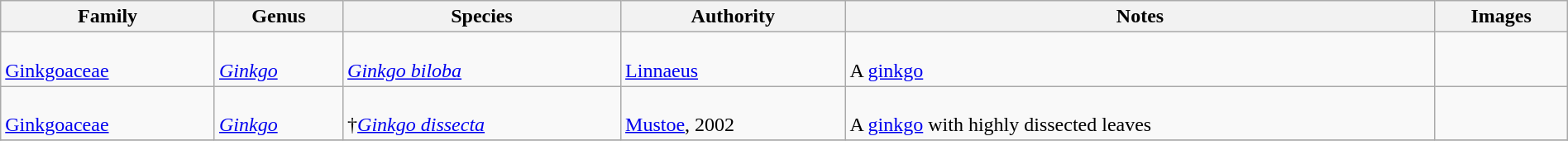<table class="wikitable sortable" align="center" width="100%">
<tr>
<th>Family</th>
<th>Genus</th>
<th>Species</th>
<th>Authority</th>
<th>Notes</th>
<th>Images</th>
</tr>
<tr>
<td><br><a href='#'>Ginkgoaceae</a></td>
<td><br><em><a href='#'>Ginkgo</a></em></td>
<td><br><em><a href='#'>Ginkgo biloba</a></em></td>
<td><br><a href='#'>Linnaeus</a></td>
<td><br>A <a href='#'>ginkgo</a></td>
<td><br></td>
</tr>
<tr>
<td><br><a href='#'>Ginkgoaceae</a></td>
<td><br><em><a href='#'>Ginkgo</a></em></td>
<td><br>†<em><a href='#'>Ginkgo dissecta</a></em></td>
<td><br><a href='#'>Mustoe</a>, 2002</td>
<td><br>A <a href='#'>ginkgo</a> with highly dissected leaves</td>
<td><br></td>
</tr>
<tr>
</tr>
</table>
